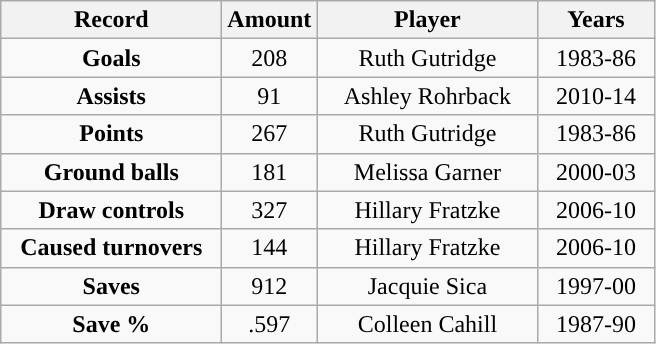<table class="wikitable">
<tr>
<th style="width:140px; ">Record</th>
<th style="width:35px; ">Amount</th>
<th style="width:140px; ">Player</th>
<th style="width:70px; ">Years</th>
</tr>
<tr style="text-align:center;">
<td><strong>Goals</strong></td>
<td>208</td>
<td>Ruth Gutridge</td>
<td>1983-86</td>
</tr>
<tr style="text-align:center;">
<td><strong>Assists</strong></td>
<td>91</td>
<td>Ashley Rohrback</td>
<td>2010-14</td>
</tr>
<tr style="text-align:center;">
<td><strong>Points</strong></td>
<td>267</td>
<td>Ruth Gutridge</td>
<td>1983-86</td>
</tr>
<tr style="text-align:center;">
<td><strong>Ground balls</strong></td>
<td>181</td>
<td>Melissa Garner</td>
<td>2000-03</td>
</tr>
<tr style="text-align:center;">
<td><strong>Draw controls</strong></td>
<td>327</td>
<td>Hillary Fratzke</td>
<td>2006-10</td>
</tr>
<tr style="text-align:center;">
<td><strong>Caused turnovers</strong></td>
<td>144</td>
<td>Hillary Fratzke</td>
<td>2006-10</td>
</tr>
<tr style="text-align:center;">
<td><strong>Saves</strong></td>
<td>912</td>
<td>Jacquie Sica</td>
<td>1997-00</td>
</tr>
<tr style="text-align:center;">
<td><strong>Save %</strong></td>
<td>.597</td>
<td>Colleen Cahill</td>
<td>1987-90</td>
</tr>
</table>
